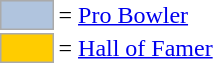<table>
<tr>
<td style="background-color:lightsteelblue; border:1px solid #aaaaaa; width:2em;"></td>
<td>= <a href='#'>Pro Bowler</a></td>
</tr>
<tr>
<td style="background-color:#FFCC00; border:1px solid #aaaaaa; width:2em;"></td>
<td>= <a href='#'>Hall of Famer</a></td>
</tr>
</table>
